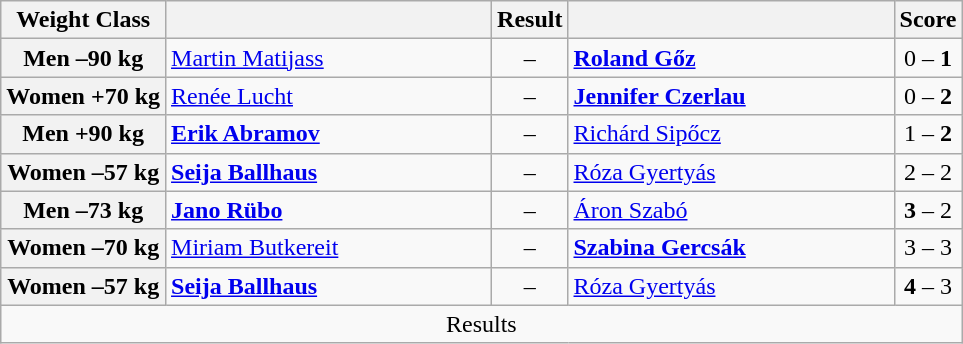<table class="wikitable">
<tr>
<th>Weight Class</th>
<th style="width:210px;"></th>
<th>Result</th>
<th style="width:210px;"></th>
<th>Score</th>
</tr>
<tr>
<th>Men –90 kg</th>
<td><a href='#'>Martin Matijass</a></td>
<td align=center> – <strong></strong></td>
<td><strong><a href='#'>Roland Gőz</a></strong></td>
<td align=center>0 – <strong>1</strong></td>
</tr>
<tr>
<th>Women +70 kg</th>
<td><a href='#'>Renée Lucht</a></td>
<td align=center> – <strong></strong></td>
<td><strong><a href='#'>Jennifer Czerlau</a></strong></td>
<td align=center>0 – <strong>2</strong></td>
</tr>
<tr>
<th>Men +90 kg</th>
<td><strong><a href='#'>Erik Abramov</a></strong></td>
<td align=center><strong></strong> – </td>
<td><a href='#'>Richárd Sipőcz</a></td>
<td align=center>1 – <strong>2</strong></td>
</tr>
<tr>
<th>Women –57 kg</th>
<td><strong><a href='#'>Seija Ballhaus</a></strong></td>
<td align=center><strong></strong> – </td>
<td><a href='#'>Róza Gyertyás</a></td>
<td align=center>2 – 2</td>
</tr>
<tr>
<th>Men –73 kg</th>
<td><strong><a href='#'>Jano Rübo</a></strong></td>
<td align=center><strong></strong> – </td>
<td><a href='#'>Áron Szabó</a></td>
<td align=center><strong>3</strong> – 2</td>
</tr>
<tr>
<th>Women –70 kg</th>
<td><a href='#'>Miriam Butkereit</a></td>
<td align=center> – <strong></strong></td>
<td><strong><a href='#'>Szabina Gercsák</a></strong></td>
<td align=center>3 – 3</td>
</tr>
<tr>
<th>Women –57 kg</th>
<td><strong><a href='#'>Seija Ballhaus</a></strong></td>
<td align=center><strong></strong> – </td>
<td><a href='#'>Róza Gyertyás</a></td>
<td align=center><strong>4</strong> – 3</td>
</tr>
<tr>
<td align=center colspan=5>Results</td>
</tr>
</table>
